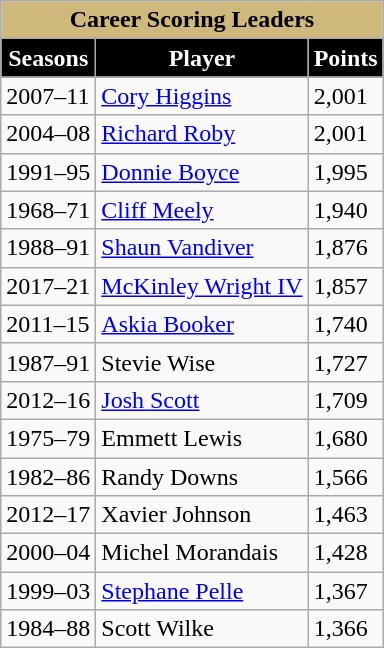<table class="wikitable" style="float:left; margin-right:1em">
<tr>
<th style="background:#CFB87C; color:Black;" colspan=6>Career Scoring Leaders</th>
</tr>
<tr>
<th style="background:black; color:white;">Seasons</th>
<th style="background:black; color:white;">Player</th>
<th style="background:black; color:white;">Points</th>
</tr>
<tr>
<td>2007–11</td>
<td><a href='#'>Cory Higgins</a></td>
<td>2,001</td>
</tr>
<tr>
<td>2004–08</td>
<td><a href='#'>Richard Roby</a></td>
<td>2,001</td>
</tr>
<tr>
<td>1991–95</td>
<td><a href='#'>Donnie Boyce</a></td>
<td>1,995</td>
</tr>
<tr>
<td>1968–71</td>
<td><a href='#'>Cliff Meely</a></td>
<td>1,940</td>
</tr>
<tr>
<td>1988–91</td>
<td><a href='#'>Shaun Vandiver</a></td>
<td>1,876</td>
</tr>
<tr>
<td>2017–21</td>
<td><a href='#'>McKinley Wright IV</a></td>
<td>1,857</td>
</tr>
<tr>
<td>2011–15</td>
<td><a href='#'>Askia Booker</a></td>
<td>1,740</td>
</tr>
<tr>
<td>1987–91</td>
<td>Stevie Wise</td>
<td>1,727</td>
</tr>
<tr>
<td>2012–16</td>
<td><a href='#'>Josh Scott</a></td>
<td>1,709</td>
</tr>
<tr>
<td>1975–79</td>
<td>Emmett Lewis</td>
<td>1,680</td>
</tr>
<tr>
<td>1982–86</td>
<td>Randy Downs</td>
<td>1,566</td>
</tr>
<tr>
<td>2012–17</td>
<td>Xavier Johnson</td>
<td>1,463</td>
</tr>
<tr>
<td>2000–04</td>
<td>Michel Morandais</td>
<td>1,428</td>
</tr>
<tr>
<td>1999–03</td>
<td><a href='#'>Stephane Pelle</a></td>
<td>1,367</td>
</tr>
<tr>
<td>1984–88</td>
<td>Scott Wilke</td>
<td>1,366</td>
</tr>
</table>
